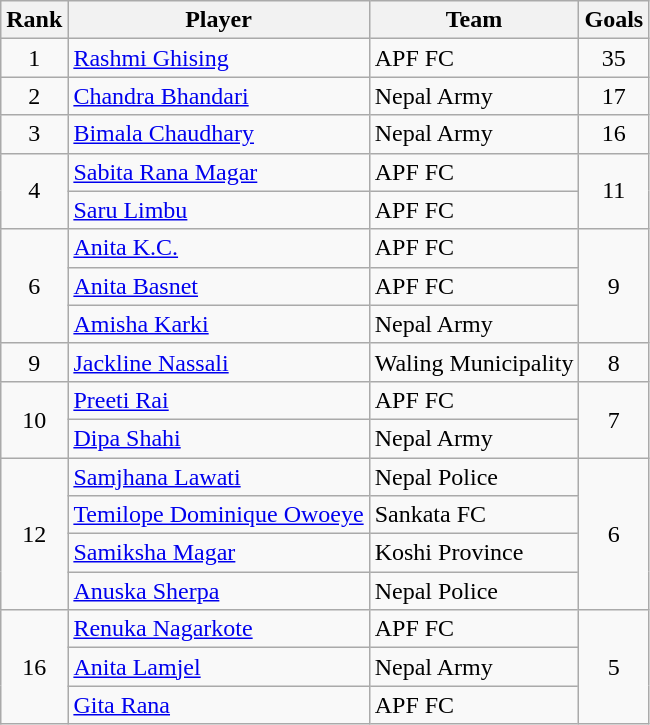<table class="wikitable sortable" style="text-align:center">
<tr>
<th>Rank</th>
<th>Player</th>
<th>Team</th>
<th>Goals</th>
</tr>
<tr>
<td>1</td>
<td align="left"> <a href='#'>Rashmi Ghising</a></td>
<td align="left">APF FC</td>
<td>35</td>
</tr>
<tr>
<td>2</td>
<td align="left"> <a href='#'>Chandra Bhandari</a></td>
<td align="left">Nepal Army</td>
<td>17</td>
</tr>
<tr>
<td>3</td>
<td align="left"> <a href='#'>Bimala Chaudhary</a></td>
<td align="left">Nepal Army</td>
<td>16</td>
</tr>
<tr>
<td rowspan=2>4</td>
<td align="left"> <a href='#'>Sabita Rana Magar</a></td>
<td align="left">APF FC</td>
<td rowspan=2>11</td>
</tr>
<tr>
<td align="left"> <a href='#'>Saru Limbu</a></td>
<td align="left">APF FC</td>
</tr>
<tr>
<td rowspan=3>6</td>
<td align="left"> <a href='#'>Anita K.C.</a></td>
<td align="left">APF FC</td>
<td rowspan=3>9</td>
</tr>
<tr>
<td align="left"> <a href='#'>Anita Basnet</a></td>
<td align="left">APF FC</td>
</tr>
<tr>
<td align="left"> <a href='#'>Amisha Karki</a></td>
<td align="left">Nepal Army</td>
</tr>
<tr>
<td>9</td>
<td align="left"> <a href='#'>Jackline Nassali</a></td>
<td align="left">Waling Municipality</td>
<td>8</td>
</tr>
<tr>
<td rowspan=2>10</td>
<td align="left"><a href='#'>Preeti Rai</a></td>
<td align="left">APF FC</td>
<td rowspan=2>7</td>
</tr>
<tr>
<td align="left"> <a href='#'>Dipa Shahi</a></td>
<td align="left">Nepal Army</td>
</tr>
<tr>
<td rowspan=4>12</td>
<td align="left"><a href='#'>Samjhana Lawati</a></td>
<td align="left">Nepal Police</td>
<td rowspan=4>6</td>
</tr>
<tr>
<td align="left"> <a href='#'>Temilope Dominique Owoeye</a></td>
<td align="left">Sankata FC</td>
</tr>
<tr>
<td align="left"> <a href='#'>Samiksha Magar</a></td>
<td align="left">Koshi Province</td>
</tr>
<tr>
<td align="left"><a href='#'>Anuska Sherpa</a></td>
<td align="left">Nepal Police</td>
</tr>
<tr>
<td rowspan=3>16</td>
<td align="left"> <a href='#'>Renuka Nagarkote</a></td>
<td align="left">APF FC</td>
<td rowspan=3>5</td>
</tr>
<tr>
<td align="left"> <a href='#'>Anita Lamjel</a></td>
<td align="left">Nepal Army</td>
</tr>
<tr>
<td align="left"><a href='#'>Gita Rana</a></td>
<td align="left">APF FC</td>
</tr>
</table>
